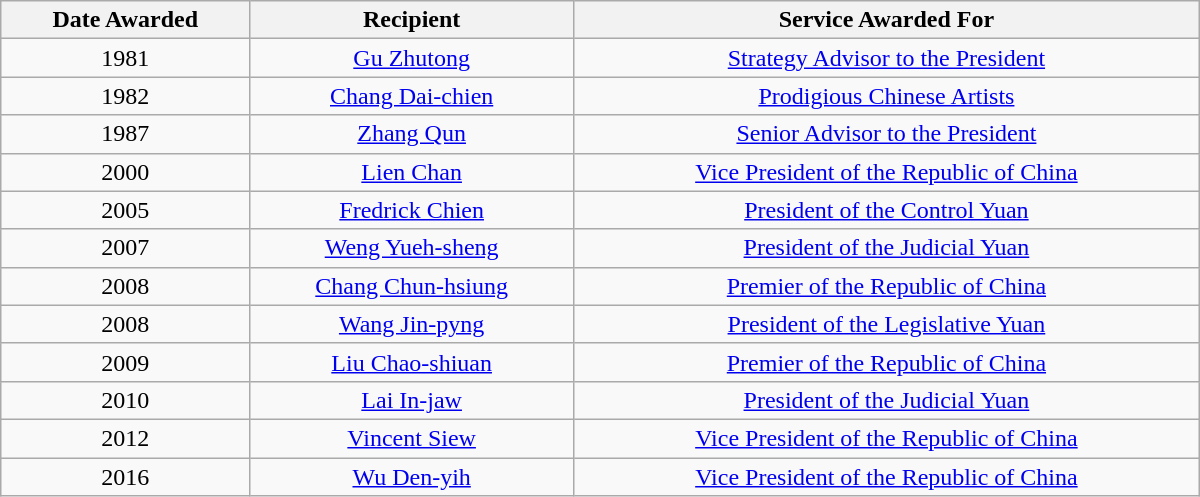<table class="wikitable" | width="800px"  style="align: left; margin: 0px" |>
<tr>
<th>Date Awarded</th>
<th>Recipient</th>
<th>Service Awarded For</th>
</tr>
<tr align=center>
<td>1981</td>
<td><a href='#'>Gu Zhutong</a></td>
<td><a href='#'>Strategy Advisor to the President</a></td>
</tr>
<tr align=center>
<td>1982</td>
<td><a href='#'>Chang Dai-chien</a></td>
<td><a href='#'>Prodigious Chinese Artists</a></td>
</tr>
<tr align=center>
<td>1987</td>
<td><a href='#'>Zhang Qun</a></td>
<td><a href='#'>Senior Advisor to the President</a></td>
</tr>
<tr align=center>
<td>2000</td>
<td><a href='#'>Lien Chan</a></td>
<td><a href='#'>Vice President of the Republic of China</a></td>
</tr>
<tr align=center>
<td>2005</td>
<td><a href='#'>Fredrick Chien</a></td>
<td><a href='#'>President of the Control Yuan</a></td>
</tr>
<tr align=center>
<td>2007</td>
<td><a href='#'>Weng Yueh-sheng</a></td>
<td><a href='#'>President of the Judicial Yuan</a></td>
</tr>
<tr align=center>
<td>2008</td>
<td><a href='#'>Chang Chun-hsiung</a></td>
<td><a href='#'>Premier of the Republic of China</a></td>
</tr>
<tr align=center>
<td>2008</td>
<td><a href='#'>Wang Jin-pyng</a></td>
<td><a href='#'>President of the Legislative Yuan</a></td>
</tr>
<tr align=center>
<td>2009</td>
<td><a href='#'>Liu Chao-shiuan</a></td>
<td><a href='#'>Premier of the Republic of China</a></td>
</tr>
<tr align=center>
<td>2010</td>
<td><a href='#'>Lai In-jaw</a></td>
<td><a href='#'>President of the Judicial Yuan</a></td>
</tr>
<tr align=center>
<td>2012</td>
<td><a href='#'>Vincent Siew</a></td>
<td><a href='#'>Vice President of the Republic of China</a></td>
</tr>
<tr align=center>
<td>2016</td>
<td><a href='#'>Wu Den-yih</a></td>
<td><a href='#'>Vice President of the Republic of China</a></td>
</tr>
</table>
